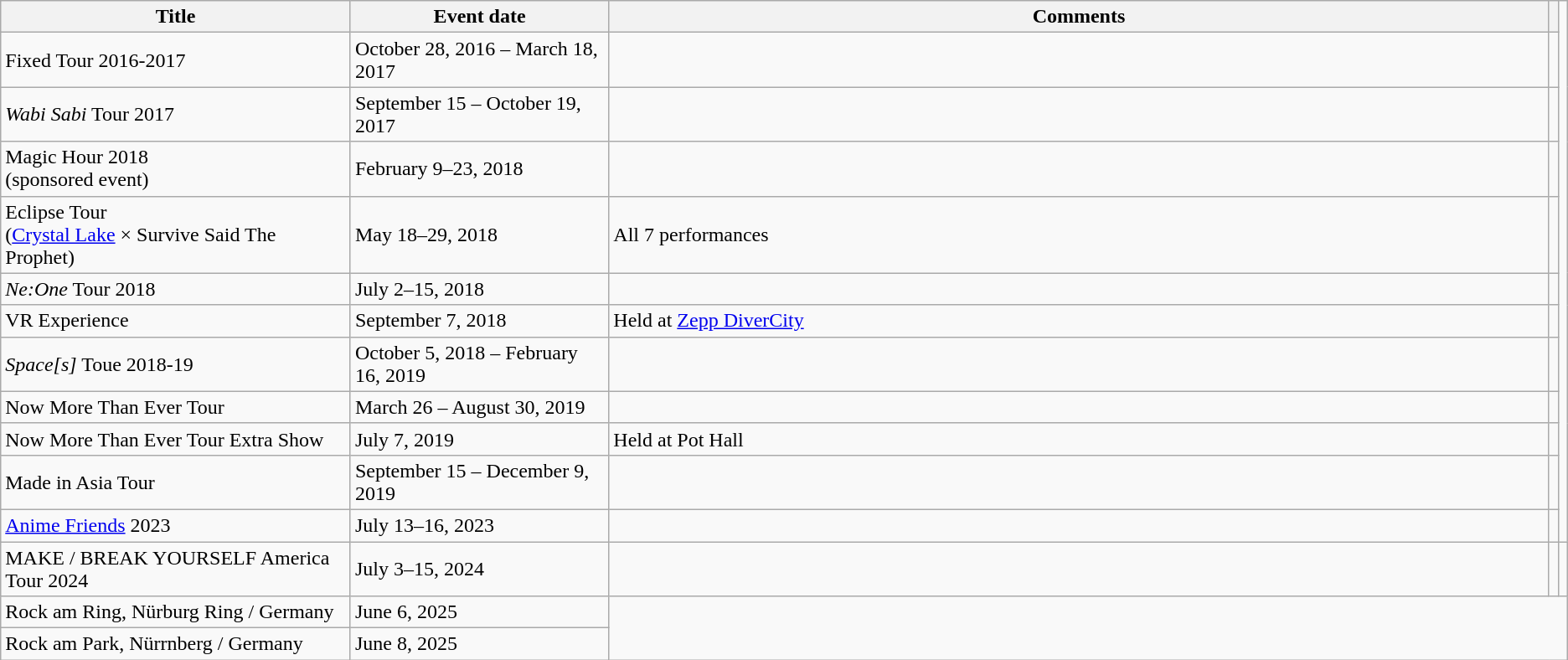<table class="wikitable">
<tr>
<th>Title</th>
<th>Event date</th>
<th style="width:60%">Comments</th>
<th></th>
</tr>
<tr>
<td>Fixed Tour 2016-2017</td>
<td>October 28, 2016 – March 18, 2017</td>
<td></td>
<td></td>
</tr>
<tr>
<td><em>Wabi Sabi</em> Tour 2017</td>
<td>September 15 – October 19, 2017</td>
<td></td>
<td></td>
</tr>
<tr>
<td>Magic Hour 2018<br>(sponsored event)</td>
<td>February 9–23, 2018</td>
<td></td>
<td></td>
</tr>
<tr>
<td>Eclipse Tour<br>(<a href='#'>Crystal Lake</a> × Survive Said The Prophet)</td>
<td>May 18–29, 2018</td>
<td>All 7 performances</td>
<td></td>
</tr>
<tr>
<td><em>Ne:One</em> Tour 2018</td>
<td>July 2–15, 2018</td>
<td></td>
<td></td>
</tr>
<tr>
<td>VR Experience</td>
<td>September 7, 2018</td>
<td>Held at <a href='#'>Zepp DiverCity</a></td>
<td></td>
</tr>
<tr>
<td><em>Space[s]</em> Toue 2018-19</td>
<td>October 5, 2018 – February 16, 2019</td>
<td></td>
<td></td>
</tr>
<tr>
<td>Now More Than Ever Tour</td>
<td>March 26 – August 30, 2019</td>
<td></td>
<td></td>
</tr>
<tr>
<td>Now More Than Ever Tour Extra Show</td>
<td>July 7, 2019</td>
<td>Held at Pot Hall</td>
<td></td>
</tr>
<tr>
<td>Made in Asia Tour</td>
<td>September 15 – December 9, 2019</td>
<td></td>
<td></td>
</tr>
<tr>
<td><a href='#'>Anime Friends</a> 2023</td>
<td>July 13–16, 2023</td>
<td></td>
<td></td>
</tr>
<tr>
<td>MAKE / BREAK YOURSELF America Tour 2024</td>
<td>July 3–15, 2024</td>
<td></td>
<td></td>
<td></td>
</tr>
<tr>
<td>Rock am Ring, Nürburg Ring / Germany</td>
<td>June 6, 2025</td>
</tr>
<tr>
<td>Rock am Park,  Nürrnberg  / Germany</td>
<td>June 8, 2025</td>
</tr>
</table>
